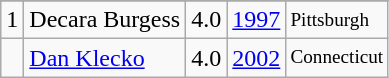<table class="wikitable">
<tr>
</tr>
<tr>
<td>1</td>
<td>Decara Burgess</td>
<td>4.0</td>
<td><a href='#'>1997</a></td>
<td style="font-size:80%;">Pittsburgh</td>
</tr>
<tr>
<td></td>
<td><a href='#'>Dan Klecko</a></td>
<td>4.0</td>
<td><a href='#'>2002</a></td>
<td style="font-size:80%;">Connecticut</td>
</tr>
</table>
